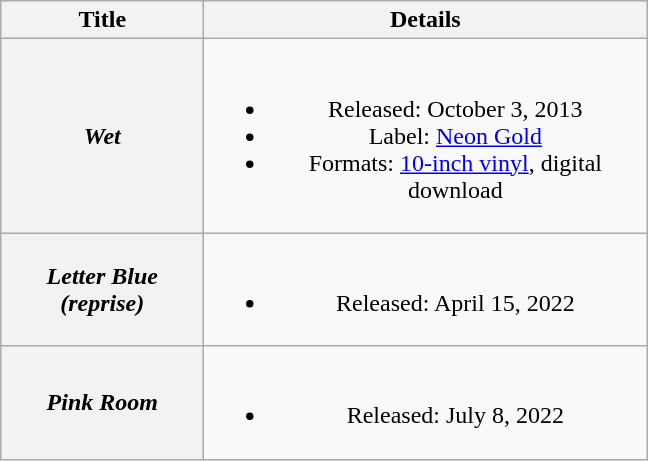<table class="wikitable plainrowheaders" style="text-align:center">
<tr>
<th scope="col" style="width:8em;">Title</th>
<th scope="col" style="width:18em;">Details</th>
</tr>
<tr>
<th scope="row"><em>Wet</em></th>
<td><br><ul><li>Released: October 3, 2013</li><li>Label: <a href='#'>Neon Gold</a></li><li>Formats: <a href='#'>10-inch vinyl</a>, digital download</li></ul></td>
</tr>
<tr>
<th scope="row"><em>Letter Blue (reprise)</em></th>
<td><br><ul><li>Released: April 15, 2022</li></ul></td>
</tr>
<tr>
<th scope="row"><em>Pink Room</em></th>
<td><br><ul><li>Released: July 8, 2022</li></ul></td>
</tr>
</table>
